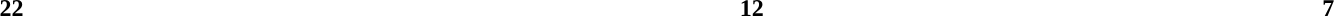<table style="width:100%; text-align:center;">
<tr>
<td style="background:"><strong>22</strong></td>
<td style="background:"><strong>12</strong></td>
<td style="background:"><strong>7</strong></td>
</tr>
<tr>
<td><span></span></td>
<td><span></span></td>
<td><span></span></td>
</tr>
</table>
